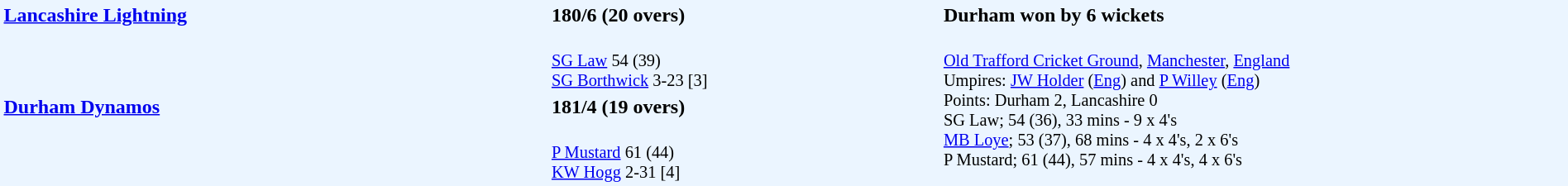<table style="width:100%; background:#ebf5ff;">
<tr>
<td style="width:35%; vertical-align:top;" rowspan="2"><strong><a href='#'>Lancashire Lightning</a></strong></td>
<td style="width:25%;"><strong>180/6 (20 overs)</strong></td>
<td style="width:40%;"><strong>Durham won by 6 wickets</strong></td>
</tr>
<tr>
<td style="font-size: 85%;"><br><a href='#'>SG Law</a> 54 (39)<br>
<a href='#'>SG Borthwick</a> 3-23 [3]</td>
<td style="vertical-align:top; font-size:85%;" rowspan="3"><br><a href='#'>Old Trafford Cricket Ground</a>, <a href='#'>Manchester</a>, <a href='#'>England</a><br>
Umpires: <a href='#'>JW Holder</a> (<a href='#'>Eng</a>) and <a href='#'>P Willey</a> (<a href='#'>Eng</a>)<br>
Points: Durham 2, Lancashire 0<br>SG Law; 54 (36), 33 mins - 9 x 4's<br>
<a href='#'>MB Loye</a>; 53 (37), 68 mins - 4 x 4's, 2 x 6's<br>
P Mustard; 61 (44), 57 mins - 4 x 4's, 4 x 6's</td>
</tr>
<tr>
<td style="vertical-align:top;" rowspan="2"><strong><a href='#'>Durham Dynamos</a></strong></td>
<td><strong>181/4 (19 overs)</strong></td>
</tr>
<tr>
<td style="font-size: 85%;"><br><a href='#'>P Mustard</a> 61 (44)<br>
<a href='#'>KW Hogg</a> 2-31 [4]</td>
</tr>
</table>
